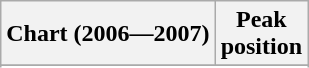<table class="wikitable sortable plainrowheaders" style="text-align:center">
<tr>
<th scope="col">Chart (2006—2007)</th>
<th scope="col">Peak<br>position</th>
</tr>
<tr>
</tr>
<tr>
</tr>
<tr>
</tr>
<tr>
</tr>
</table>
